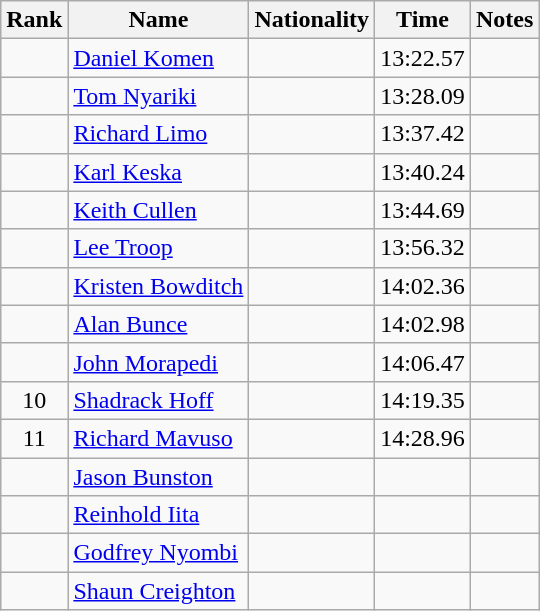<table class="wikitable sortable" style="text-align:center">
<tr>
<th>Rank</th>
<th>Name</th>
<th>Nationality</th>
<th>Time</th>
<th>Notes</th>
</tr>
<tr>
<td></td>
<td align=left><a href='#'>Daniel Komen</a></td>
<td align=left></td>
<td>13:22.57</td>
<td></td>
</tr>
<tr>
<td></td>
<td align=left><a href='#'>Tom Nyariki</a></td>
<td align=left></td>
<td>13:28.09</td>
<td></td>
</tr>
<tr>
<td></td>
<td align=left><a href='#'>Richard Limo</a></td>
<td align=left></td>
<td>13:37.42</td>
<td></td>
</tr>
<tr>
<td></td>
<td align=left><a href='#'>Karl Keska</a></td>
<td align=left></td>
<td>13:40.24</td>
<td></td>
</tr>
<tr>
<td></td>
<td align=left><a href='#'>Keith Cullen</a></td>
<td align=left></td>
<td>13:44.69</td>
<td></td>
</tr>
<tr>
<td></td>
<td align=left><a href='#'>Lee Troop</a></td>
<td align=left></td>
<td>13:56.32</td>
<td></td>
</tr>
<tr>
<td></td>
<td align=left><a href='#'>Kristen Bowditch</a></td>
<td align=left></td>
<td>14:02.36</td>
<td></td>
</tr>
<tr>
<td></td>
<td align=left><a href='#'>Alan Bunce</a></td>
<td align=left></td>
<td>14:02.98</td>
<td></td>
</tr>
<tr>
<td></td>
<td align=left><a href='#'>John Morapedi</a></td>
<td align=left></td>
<td>14:06.47</td>
<td></td>
</tr>
<tr>
<td>10</td>
<td align=left><a href='#'>Shadrack Hoff</a></td>
<td align=left></td>
<td>14:19.35</td>
<td></td>
</tr>
<tr>
<td>11</td>
<td align=left><a href='#'>Richard Mavuso</a></td>
<td align=left></td>
<td>14:28.96</td>
<td></td>
</tr>
<tr>
<td></td>
<td align=left><a href='#'>Jason Bunston</a></td>
<td align=left></td>
<td></td>
<td></td>
</tr>
<tr>
<td></td>
<td align=left><a href='#'>Reinhold Iita</a></td>
<td align=left></td>
<td></td>
<td></td>
</tr>
<tr>
<td></td>
<td align=left><a href='#'>Godfrey Nyombi</a></td>
<td align=left></td>
<td></td>
<td></td>
</tr>
<tr>
<td></td>
<td align=left><a href='#'>Shaun Creighton</a></td>
<td align=left></td>
<td></td>
<td></td>
</tr>
</table>
